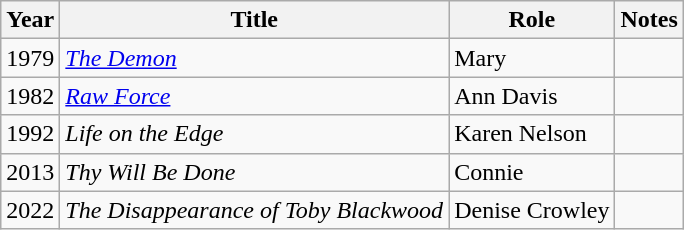<table class="wikitable sortable">
<tr>
<th>Year</th>
<th>Title</th>
<th>Role</th>
<th>Notes</th>
</tr>
<tr>
<td>1979</td>
<td><a href='#'><em>The Demon</em></a></td>
<td>Mary</td>
<td></td>
</tr>
<tr>
<td>1982</td>
<td><em><a href='#'>Raw Force</a></em></td>
<td>Ann Davis</td>
<td></td>
</tr>
<tr>
<td>1992</td>
<td><em>Life on the Edge</em></td>
<td>Karen Nelson</td>
<td></td>
</tr>
<tr>
<td>2013</td>
<td><em>Thy Will Be Done</em></td>
<td>Connie</td>
<td></td>
</tr>
<tr>
<td>2022</td>
<td><em>The Disappearance of Toby Blackwood</em></td>
<td>Denise Crowley</td>
<td></td>
</tr>
</table>
